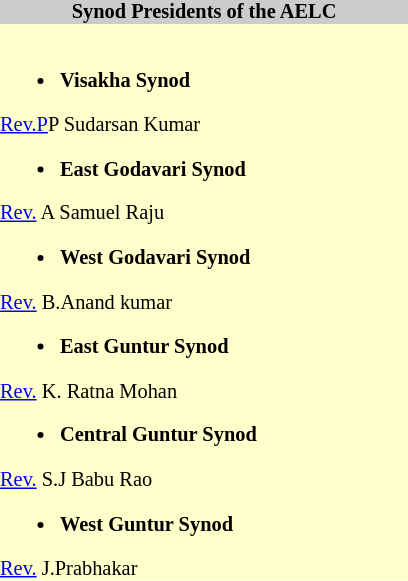<table class="toccolours" style="float: right; margin-left: 1em; font-size: 85%; background:#ffffcc; color:black; width:20em; max-width: 25%;" cellspacing="0" cellpadding="0">
<tr>
<th style="background-color:#cccccc;">Synod Presidents of the AELC</th>
</tr>
<tr>
<td style="text-align: left;"><br><ul><li><strong>Visakha Synod</strong></li></ul><a href='#'>Rev.P</a>P Sudarsan Kumar<ul><li><strong>East Godavari Synod</strong></li></ul><a href='#'>Rev.</a> A Samuel Raju<ul><li><strong>West Godavari Synod</strong></li></ul><a href='#'>Rev.</a> B.Anand kumar<ul><li><strong>East Guntur Synod</strong></li></ul><a href='#'>Rev.</a> K. Ratna Mohan<ul><li><strong>Central Guntur Synod</strong></li></ul><a href='#'>Rev.</a> S.J Babu Rao<ul><li><strong>West Guntur Synod</strong></li></ul><a href='#'>Rev.</a> J.Prabhakar</td>
</tr>
</table>
